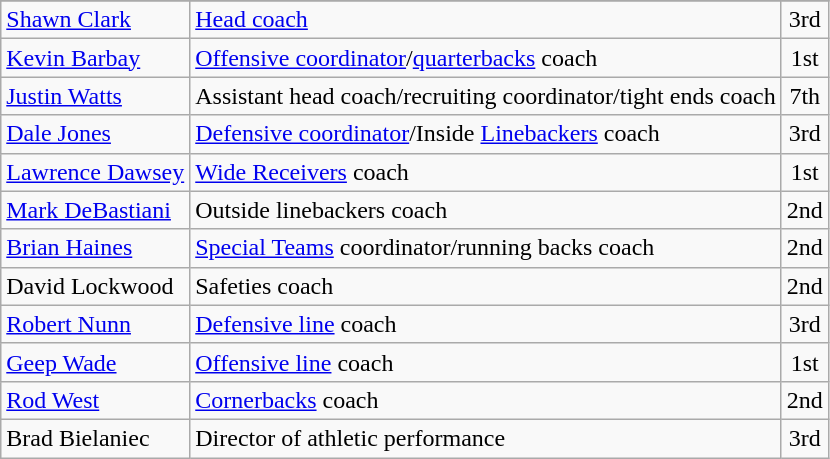<table class="wikitable">
<tr>
</tr>
<tr>
<td><a href='#'>Shawn Clark</a></td>
<td><a href='#'>Head coach</a></td>
<td align=center>3rd</td>
</tr>
<tr>
<td><a href='#'>Kevin Barbay</a></td>
<td><a href='#'>Offensive coordinator</a>/<a href='#'>quarterbacks</a> coach</td>
<td align=center>1st</td>
</tr>
<tr>
<td><a href='#'>Justin Watts</a></td>
<td>Assistant head coach/recruiting coordinator/tight ends coach</td>
<td align=center>7th</td>
</tr>
<tr>
<td><a href='#'>Dale Jones</a></td>
<td><a href='#'>Defensive coordinator</a>/Inside <a href='#'>Linebackers</a> coach</td>
<td align=center>3rd</td>
</tr>
<tr>
<td><a href='#'>Lawrence Dawsey</a></td>
<td><a href='#'>Wide Receivers</a> coach</td>
<td align=center>1st</td>
</tr>
<tr>
<td><a href='#'>Mark DeBastiani</a></td>
<td>Outside linebackers coach</td>
<td align=center>2nd</td>
</tr>
<tr>
<td><a href='#'>Brian Haines</a></td>
<td><a href='#'>Special Teams</a> coordinator/running backs coach</td>
<td align=center>2nd</td>
</tr>
<tr>
<td>David Lockwood</td>
<td>Safeties coach</td>
<td align=center>2nd</td>
</tr>
<tr>
<td><a href='#'>Robert Nunn</a></td>
<td><a href='#'>Defensive line</a> coach</td>
<td align=center>3rd</td>
</tr>
<tr>
<td><a href='#'>Geep Wade</a></td>
<td><a href='#'>Offensive line</a> coach</td>
<td align=center>1st</td>
</tr>
<tr>
<td><a href='#'>Rod West</a></td>
<td><a href='#'>Cornerbacks</a> coach</td>
<td align=center>2nd</td>
</tr>
<tr>
<td>Brad Bielaniec</td>
<td>Director of athletic performance</td>
<td align=center>3rd</td>
</tr>
</table>
